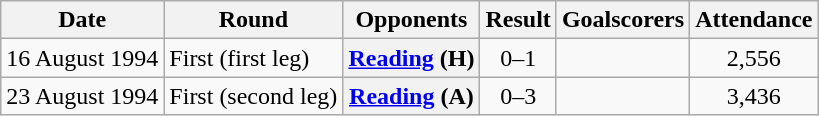<table class="wikitable plainrowheaders sortable">
<tr>
<th scope=col>Date</th>
<th scope=col>Round</th>
<th scope=col>Opponents</th>
<th scope=col>Result</th>
<th scope=col class=unsortable>Goalscorers</th>
<th scope=col>Attendance</th>
</tr>
<tr>
<td>16 August 1994</td>
<td>First (first leg)</td>
<th scope=row><a href='#'>Reading</a> (H)</th>
<td align=center>0–1</td>
<td></td>
<td align=center>2,556</td>
</tr>
<tr>
<td>23 August 1994</td>
<td>First (second leg)</td>
<th scope=row><a href='#'>Reading</a> (A)</th>
<td align=center>0–3</td>
<td></td>
<td align=center>3,436</td>
</tr>
</table>
